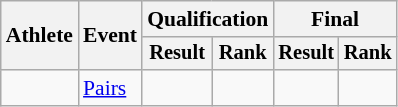<table class="wikitable" style="font-size:90%">
<tr>
<th rowspan=2>Athlete</th>
<th rowspan=2>Event</th>
<th colspan=2>Qualification</th>
<th colspan=2>Final</th>
</tr>
<tr style="font-size:95%">
<th>Result</th>
<th>Rank</th>
<th>Result</th>
<th>Rank</th>
</tr>
<tr align=center>
<td align=left></td>
<td align=left><a href='#'>Pairs</a></td>
<td></td>
<td></td>
<td></td>
<td></td>
</tr>
</table>
